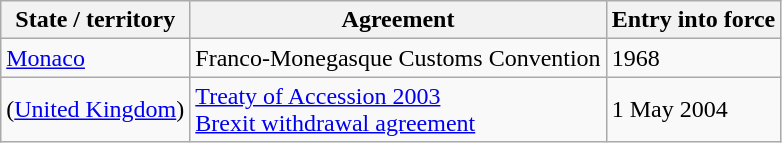<table class="wikitable">
<tr>
<th>State / territory</th>
<th>Agreement</th>
<th>Entry into force</th>
</tr>
<tr>
<td> <a href='#'>Monaco</a></td>
<td>Franco-Monegasque Customs Convention</td>
<td>1968</td>
</tr>
<tr>
<td> (<a href='#'>United Kingdom</a>)</td>
<td><a href='#'>Treaty of Accession 2003</a><br><a href='#'>Brexit withdrawal agreement</a></td>
<td>1 May 2004</td>
</tr>
</table>
